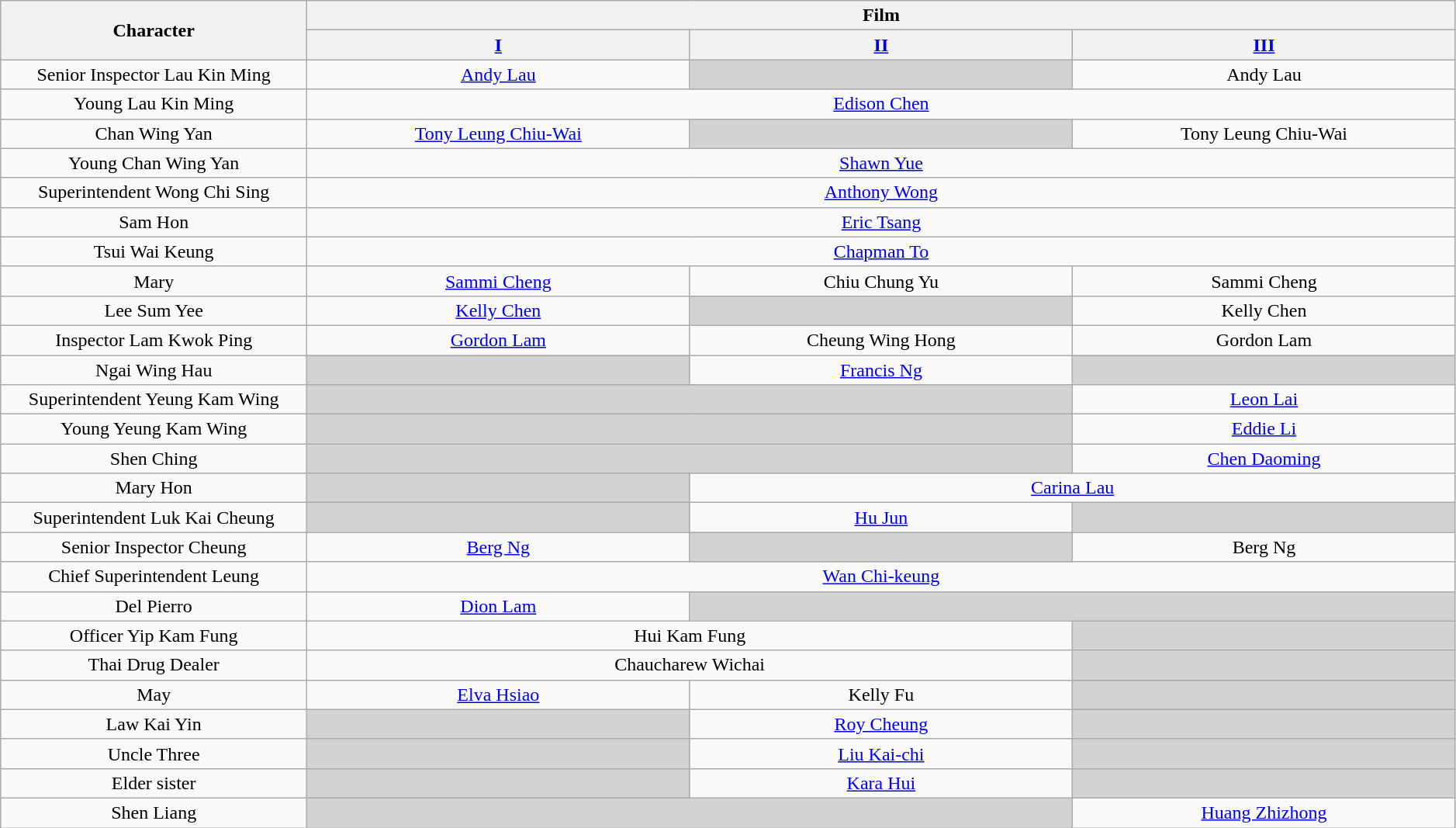<table class="wikitable" style="text-align:center; width:99%;">
<tr>
<th rowspan="2" style="width:12%;">Character</th>
<th colspan="6" style="text-align:center;">Film</th>
</tr>
<tr>
<th style="text-align:center; width:15%;"><a href='#'>I</a></th>
<th style="text-align:center; width:15%;"><a href='#'>II</a></th>
<th style="text-align:center; width:15%;"><a href='#'>III</a></th>
</tr>
<tr>
<td>Senior Inspector Lau Kin Ming</td>
<td><a href='#'>Andy Lau</a></td>
<td style="background:#d3d3d3;"></td>
<td>Andy Lau</td>
</tr>
<tr>
<td>Young Lau Kin Ming</td>
<td colspan="3"><a href='#'>Edison Chen</a></td>
</tr>
<tr>
<td>Chan Wing Yan</td>
<td><a href='#'>Tony Leung Chiu-Wai</a></td>
<td style="background:#d3d3d3;"></td>
<td>Tony Leung Chiu-Wai</td>
</tr>
<tr>
<td>Young Chan Wing Yan</td>
<td colspan="3"><a href='#'>Shawn Yue</a></td>
</tr>
<tr>
<td>Superintendent Wong Chi Sing</td>
<td colspan="3"><a href='#'>Anthony Wong</a></td>
</tr>
<tr>
<td>Sam Hon</td>
<td colspan="3"><a href='#'>Eric Tsang</a></td>
</tr>
<tr>
<td>Tsui Wai Keung</td>
<td colspan="3"><a href='#'>Chapman To</a></td>
</tr>
<tr>
<td>Mary</td>
<td><a href='#'>Sammi Cheng</a></td>
<td>Chiu Chung Yu</td>
<td>Sammi Cheng</td>
</tr>
<tr>
<td>Lee Sum Yee</td>
<td><a href='#'>Kelly Chen</a></td>
<td style="background:#d3d3d3;"></td>
<td>Kelly Chen</td>
</tr>
<tr>
<td>Inspector Lam Kwok Ping</td>
<td><a href='#'>Gordon Lam</a></td>
<td>Cheung Wing Hong</td>
<td>Gordon Lam</td>
</tr>
<tr>
<td>Ngai Wing Hau</td>
<td style="background:#d3d3d3;"></td>
<td><a href='#'>Francis Ng</a></td>
<td style="background:#d3d3d3;"></td>
</tr>
<tr>
<td>Superintendent Yeung Kam Wing</td>
<td colspan="2" style="background:#d3d3d3;"></td>
<td><a href='#'>Leon Lai</a></td>
</tr>
<tr>
<td>Young Yeung Kam Wing</td>
<td colspan="2" style="background:#d3d3d3;"></td>
<td><a href='#'>Eddie Li</a></td>
</tr>
<tr>
<td>Shen Ching</td>
<td colspan="2" style="background:#d3d3d3;"></td>
<td><a href='#'>Chen Daoming</a></td>
</tr>
<tr>
<td>Mary Hon</td>
<td style="background:#d3d3d3;"></td>
<td colspan="2"><a href='#'>Carina Lau</a></td>
</tr>
<tr>
<td>Superintendent Luk Kai Cheung</td>
<td style="background:#d3d3d3;"></td>
<td><a href='#'>Hu Jun</a></td>
<td style="background:#d3d3d3;"></td>
</tr>
<tr>
<td>Senior Inspector Cheung</td>
<td><a href='#'>Berg Ng</a></td>
<td style="background:#d3d3d3;"></td>
<td>Berg Ng</td>
</tr>
<tr>
<td>Chief Superintendent Leung</td>
<td colspan="3"><a href='#'>Wan Chi-keung</a></td>
</tr>
<tr>
<td>Del Pierro</td>
<td><a href='#'>Dion Lam</a></td>
<td colspan="2" style="background:#d3d3d3;"></td>
</tr>
<tr>
<td>Officer Yip Kam Fung</td>
<td colspan="2">Hui Kam Fung</td>
<td style="background:#d3d3d3;"></td>
</tr>
<tr>
<td>Thai Drug Dealer</td>
<td colspan="2">Chaucharew Wichai</td>
<td style="background:#d3d3d3;"></td>
</tr>
<tr>
<td>May</td>
<td><a href='#'>Elva Hsiao</a></td>
<td>Kelly Fu</td>
<td style="background:#d3d3d3;"></td>
</tr>
<tr>
<td>Law Kai Yin</td>
<td style="background:#d3d3d3;"></td>
<td><a href='#'>Roy Cheung</a></td>
<td style="background:#d3d3d3;"></td>
</tr>
<tr>
<td>Uncle Three</td>
<td style="background:#d3d3d3;"></td>
<td><a href='#'>Liu Kai-chi</a></td>
<td style="background:#d3d3d3;"></td>
</tr>
<tr>
<td>Elder sister</td>
<td style="background:#d3d3d3;"></td>
<td><a href='#'>Kara Hui</a></td>
<td style="background:#d3d3d3;"></td>
</tr>
<tr>
<td>Shen Liang</td>
<td colspan="2" style="background:#d3d3d3;"></td>
<td><a href='#'>Huang Zhizhong</a></td>
</tr>
</table>
